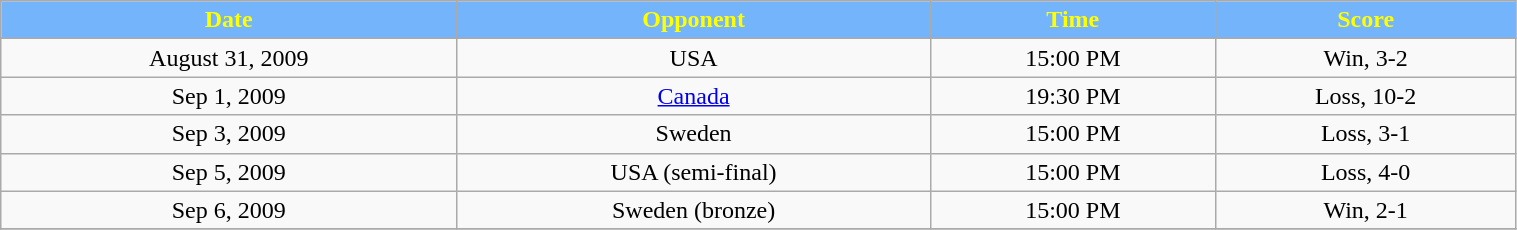<table class="wikitable" width="80%">
<tr align="center"  style="background:#74B4FA;color:yellow;">
<td><strong>Date</strong></td>
<td><strong>Opponent</strong></td>
<td><strong>Time</strong></td>
<td><strong>Score</strong></td>
</tr>
<tr align="center" bgcolor="">
<td>August 31, 2009</td>
<td>USA</td>
<td>15:00 PM</td>
<td>Win, 3-2</td>
</tr>
<tr align="center" bgcolor="">
<td>Sep 1, 2009</td>
<td><a href='#'>Canada</a></td>
<td>19:30 PM</td>
<td>Loss, 10-2</td>
</tr>
<tr align="center" bgcolor="">
<td>Sep 3, 2009</td>
<td>Sweden</td>
<td>15:00 PM</td>
<td>Loss, 3-1</td>
</tr>
<tr align="center" bgcolor="">
<td>Sep 5, 2009</td>
<td>USA (semi-final)</td>
<td>15:00 PM</td>
<td>Loss, 4-0</td>
</tr>
<tr align="center" bgcolor="">
<td>Sep 6, 2009</td>
<td>Sweden (bronze)</td>
<td>15:00 PM</td>
<td>Win, 2-1</td>
</tr>
<tr align="center" bgcolor="">
</tr>
</table>
